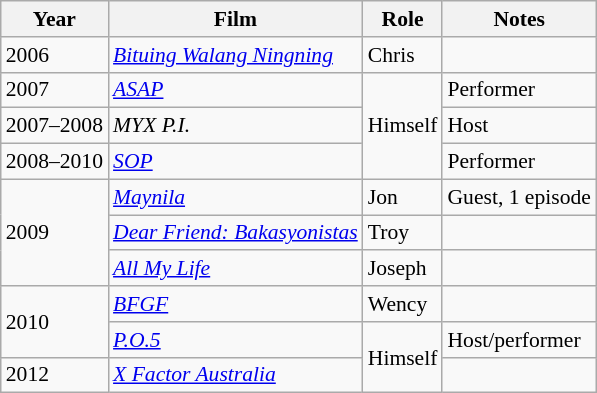<table class="wikitable" style="font-size: 90%;">
<tr>
<th>Year</th>
<th>Film</th>
<th>Role</th>
<th>Notes</th>
</tr>
<tr>
<td>2006</td>
<td><em><a href='#'>Bituing Walang Ningning</a></em></td>
<td>Chris</td>
<td></td>
</tr>
<tr>
<td>2007</td>
<td><em><a href='#'>ASAP</a></em></td>
<td rowspan="3">Himself</td>
<td>Performer</td>
</tr>
<tr>
<td>2007–2008</td>
<td><em>MYX P.I.</em></td>
<td>Host</td>
</tr>
<tr>
<td>2008–2010</td>
<td><em><a href='#'>SOP</a></em></td>
<td>Performer</td>
</tr>
<tr>
<td rowspan="3">2009</td>
<td><em><a href='#'>Maynila</a></em></td>
<td>Jon</td>
<td>Guest, 1 episode</td>
</tr>
<tr>
<td><em><a href='#'>Dear Friend: Bakasyonistas</a></em></td>
<td>Troy</td>
<td></td>
</tr>
<tr>
<td><em><a href='#'>All My Life</a></em></td>
<td>Joseph</td>
<td></td>
</tr>
<tr>
<td rowspan="2">2010</td>
<td><em><a href='#'>BFGF</a></em></td>
<td>Wency</td>
<td></td>
</tr>
<tr>
<td><em><a href='#'>P.O.5</a></em></td>
<td rowspan="2">Himself</td>
<td>Host/performer</td>
</tr>
<tr>
<td>2012</td>
<td><em><a href='#'>X Factor Australia</a></em></td>
<td></td>
</tr>
</table>
